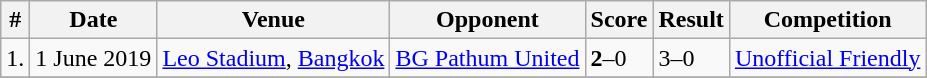<table class="wikitable">
<tr>
<th>#</th>
<th>Date</th>
<th>Venue</th>
<th>Opponent</th>
<th>Score</th>
<th>Result</th>
<th>Competition</th>
</tr>
<tr>
<td>1.</td>
<td>1 June 2019</td>
<td><a href='#'>Leo Stadium</a>, <a href='#'>Bangkok</a></td>
<td> <a href='#'>BG Pathum United</a></td>
<td><strong>2</strong>–0</td>
<td>3–0</td>
<td><a href='#'>Unofficial Friendly</a></td>
</tr>
<tr>
</tr>
</table>
